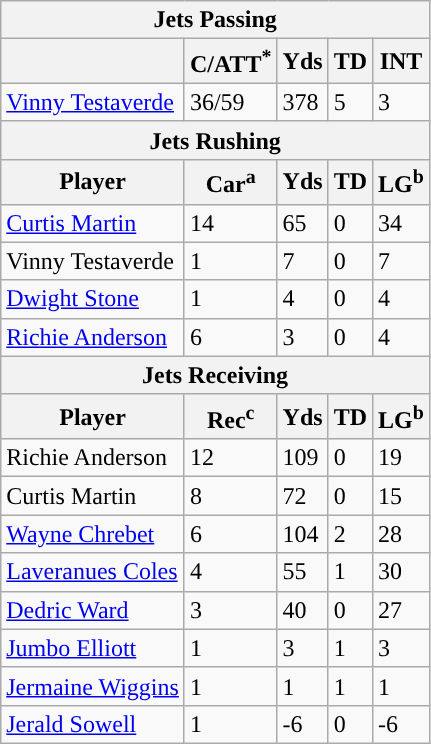<table class="wikitable">
<tr>
<th colspan="5">Jets Passing</th>
</tr>
<tr>
<th></th>
<th>C/ATT<sup>*</sup></th>
<th>Yds</th>
<th>TD</th>
<th>INT</th>
</tr>
<tr>
<td><a href='#'>Vinny Testaverde</a></td>
<td>36/59</td>
<td>378</td>
<td>5</td>
<td>3</td>
</tr>
<tr>
<th colspan="5">Jets Rushing</th>
</tr>
<tr>
<th>Player</th>
<th>Car<sup>a</sup></th>
<th>Yds</th>
<th>TD</th>
<th>LG<sup>b</sup></th>
</tr>
<tr>
<td><a href='#'>Curtis Martin</a></td>
<td>14</td>
<td>65</td>
<td>0</td>
<td>34</td>
</tr>
<tr>
<td>Vinny Testaverde</td>
<td>1</td>
<td>7</td>
<td>0</td>
<td>7</td>
</tr>
<tr>
<td><a href='#'>Dwight Stone</a></td>
<td>1</td>
<td>4</td>
<td>0</td>
<td>4</td>
</tr>
<tr>
<td><a href='#'>Richie Anderson</a></td>
<td>6</td>
<td>3</td>
<td>0</td>
<td>4</td>
</tr>
<tr>
<th colspan="5">Jets Receiving</th>
</tr>
<tr>
<th>Player</th>
<th>Rec<sup>c</sup></th>
<th>Yds</th>
<th>TD</th>
<th>LG<sup>b</sup></th>
</tr>
<tr>
<td>Richie Anderson</td>
<td>12</td>
<td>109</td>
<td>0</td>
<td>19</td>
</tr>
<tr>
<td>Curtis Martin</td>
<td>8</td>
<td>72</td>
<td>0</td>
<td>15</td>
</tr>
<tr>
<td><a href='#'>Wayne Chrebet</a></td>
<td>6</td>
<td>104</td>
<td>2</td>
<td>28</td>
</tr>
<tr>
<td><a href='#'>Laveranues Coles</a></td>
<td>4</td>
<td>55</td>
<td>1</td>
<td>30</td>
</tr>
<tr>
<td><a href='#'>Dedric Ward</a></td>
<td>3</td>
<td>40</td>
<td>0</td>
<td>27</td>
</tr>
<tr>
<td><a href='#'>Jumbo Elliott</a></td>
<td>1</td>
<td>3</td>
<td>1</td>
<td>3</td>
</tr>
<tr>
<td><a href='#'>Jermaine Wiggins</a></td>
<td>1</td>
<td>1</td>
<td>1</td>
<td>1</td>
</tr>
<tr>
<td><a href='#'>Jerald Sowell</a></td>
<td>1</td>
<td>-6</td>
<td>0</td>
<td>-6</td>
</tr>
</table>
